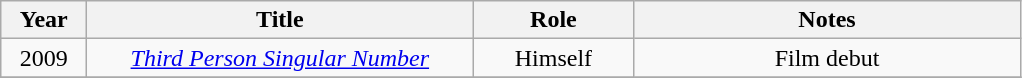<table class="wikitable sortable" style="text-align:center;font-size:100%;">
<tr>
<th style="width:50px;">Year</th>
<th style="width:250px;">Title</th>
<th style="width:100px;">Role</th>
<th class = "unsortable" style="width:250px;">Notes</th>
</tr>
<tr>
<td>2009</td>
<td><em><a href='#'>Third Person Singular Number</a></em></td>
<td>Himself</td>
<td>Film debut</td>
</tr>
<tr>
</tr>
</table>
